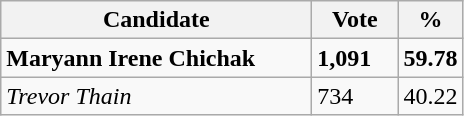<table class="wikitable">
<tr>
<th bgcolor="#DDDDFF" width="200px">Candidate</th>
<th bgcolor="#DDDDFF" width="50px">Vote</th>
<th bgcolor="#DDDDFF" width="30px">%</th>
</tr>
<tr>
<td><strong>Maryann Irene Chichak</strong></td>
<td><strong>1,091</strong></td>
<td><strong>59.78</strong></td>
</tr>
<tr>
<td><em>Trevor Thain</em></td>
<td>734</td>
<td>40.22</td>
</tr>
</table>
